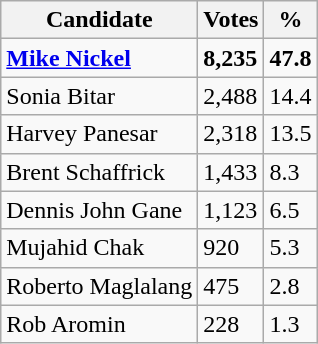<table class="wikitable" align="left">
<tr>
<th>Candidate</th>
<th>Votes</th>
<th>%</th>
</tr>
<tr>
<td><strong><a href='#'>Mike Nickel</a></strong></td>
<td><strong>8,235</strong></td>
<td><strong>47.8</strong></td>
</tr>
<tr>
<td>Sonia Bitar</td>
<td>2,488</td>
<td>14.4</td>
</tr>
<tr>
<td>Harvey Panesar</td>
<td>2,318</td>
<td>13.5</td>
</tr>
<tr>
<td>Brent Schaffrick</td>
<td>1,433</td>
<td>8.3</td>
</tr>
<tr>
<td>Dennis John Gane</td>
<td>1,123</td>
<td>6.5</td>
</tr>
<tr>
<td>Mujahid Chak</td>
<td>920</td>
<td>5.3</td>
</tr>
<tr>
<td>Roberto Maglalang</td>
<td>475</td>
<td>2.8</td>
</tr>
<tr>
<td>Rob Aromin</td>
<td>228</td>
<td>1.3</td>
</tr>
</table>
